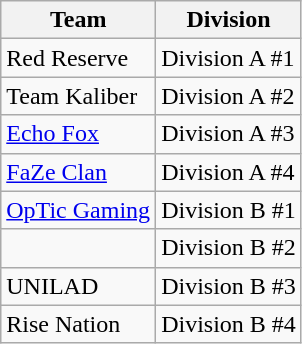<table class="wikitable" style="text-align:left">
<tr>
<th>Team</th>
<th>Division</th>
</tr>
<tr>
<td>Red Reserve</td>
<td>Division A #1</td>
</tr>
<tr>
<td>Team Kaliber</td>
<td>Division A #2</td>
</tr>
<tr>
<td><a href='#'>Echo Fox</a></td>
<td>Division A #3</td>
</tr>
<tr>
<td><a href='#'>FaZe Clan</a></td>
<td>Division A #4</td>
</tr>
<tr>
<td><a href='#'>OpTic Gaming</a></td>
<td>Division B #1</td>
</tr>
<tr>
<td></td>
<td>Division B #2</td>
</tr>
<tr>
<td>UNILAD</td>
<td>Division B #3</td>
</tr>
<tr>
<td>Rise Nation</td>
<td>Division B #4</td>
</tr>
</table>
